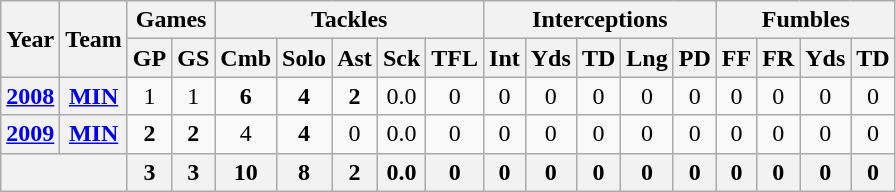<table class="wikitable" style="text-align:center">
<tr>
<th rowspan="2">Year</th>
<th rowspan="2">Team</th>
<th colspan="2">Games</th>
<th colspan="5">Tackles</th>
<th colspan="5">Interceptions</th>
<th colspan="4">Fumbles</th>
</tr>
<tr>
<th>GP</th>
<th>GS</th>
<th>Cmb</th>
<th>Solo</th>
<th>Ast</th>
<th>Sck</th>
<th>TFL</th>
<th>Int</th>
<th>Yds</th>
<th>TD</th>
<th>Lng</th>
<th>PD</th>
<th>FF</th>
<th>FR</th>
<th>Yds</th>
<th>TD</th>
</tr>
<tr>
<th><a href='#'>2008</a></th>
<th><a href='#'>MIN</a></th>
<td>1</td>
<td>1</td>
<td><strong>6</strong></td>
<td><strong>4</strong></td>
<td><strong>2</strong></td>
<td>0.0</td>
<td>0</td>
<td>0</td>
<td>0</td>
<td>0</td>
<td>0</td>
<td>0</td>
<td>0</td>
<td>0</td>
<td>0</td>
<td>0</td>
</tr>
<tr>
<th><a href='#'>2009</a></th>
<th><a href='#'>MIN</a></th>
<td><strong>2</strong></td>
<td><strong>2</strong></td>
<td>4</td>
<td><strong>4</strong></td>
<td>0</td>
<td>0.0</td>
<td>0</td>
<td>0</td>
<td>0</td>
<td>0</td>
<td>0</td>
<td>0</td>
<td>0</td>
<td>0</td>
<td>0</td>
<td>0</td>
</tr>
<tr>
<th colspan="2"></th>
<th>3</th>
<th>3</th>
<th>10</th>
<th>8</th>
<th>2</th>
<th>0.0</th>
<th>0</th>
<th>0</th>
<th>0</th>
<th>0</th>
<th>0</th>
<th>0</th>
<th>0</th>
<th>0</th>
<th>0</th>
<th>0</th>
</tr>
</table>
